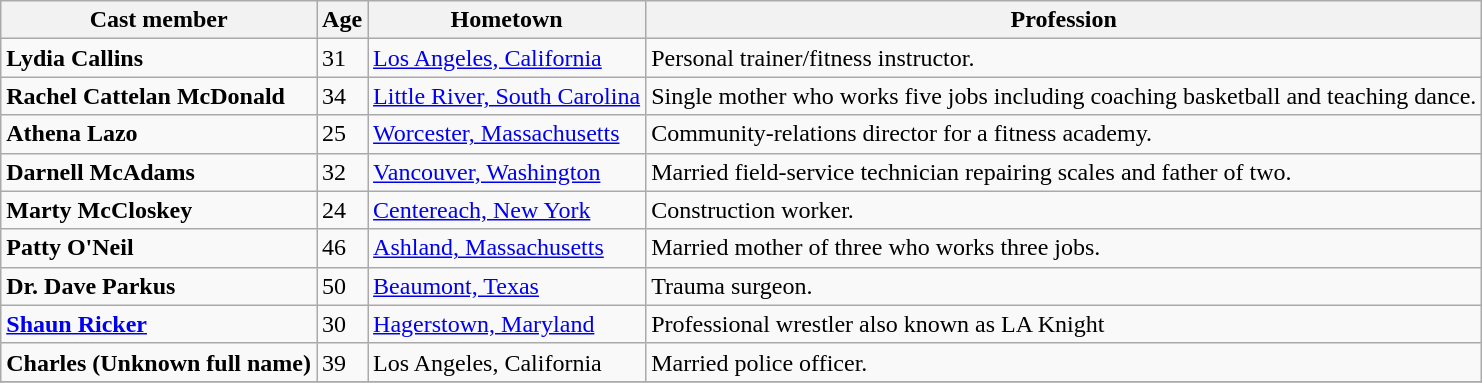<table class="wikitable">
<tr>
<th>Cast member</th>
<th>Age</th>
<th>Hometown</th>
<th>Profession</th>
</tr>
<tr>
<td><strong>Lydia Callins</strong> </td>
<td>31</td>
<td><a href='#'>Los Angeles, California</a></td>
<td>Personal trainer/fitness instructor.</td>
</tr>
<tr>
<td><strong>Rachel Cattelan McDonald</strong></td>
<td>34</td>
<td><a href='#'>Little River, South Carolina</a></td>
<td>Single mother who works five jobs including coaching basketball and teaching dance.</td>
</tr>
<tr>
<td><strong>Athena Lazo</strong></td>
<td>25</td>
<td><a href='#'>Worcester, Massachusetts</a></td>
<td>Community-relations director for a fitness academy.</td>
</tr>
<tr>
<td><strong>Darnell McAdams</strong></td>
<td>32</td>
<td><a href='#'>Vancouver, Washington</a></td>
<td>Married field-service technician repairing scales and father of two.</td>
</tr>
<tr>
<td><strong>Marty McCloskey</strong></td>
<td>24</td>
<td><a href='#'>Centereach, New York</a></td>
<td>Construction worker.</td>
</tr>
<tr>
<td><strong>Patty O'N</strong><strong>eil</strong></td>
<td>46</td>
<td><a href='#'>Ashland, Massachusetts</a></td>
<td>Married mother of three who works three jobs.</td>
</tr>
<tr>
<td><strong>Dr. Dave Parkus</strong></td>
<td>50</td>
<td><a href='#'>Beaumont, Texas</a></td>
<td>Trauma surgeon.</td>
</tr>
<tr>
<td><strong><a href='#'>Shaun Ricker</a></strong></td>
<td>30</td>
<td><a href='#'>Hagerstown, Maryland</a></td>
<td>Professional wrestler also known as LA Knight</td>
</tr>
<tr>
<td><strong>Charles (Unknown full name)</strong></td>
<td>39</td>
<td>Los Angeles, California</td>
<td>Married police officer.</td>
</tr>
<tr>
</tr>
</table>
